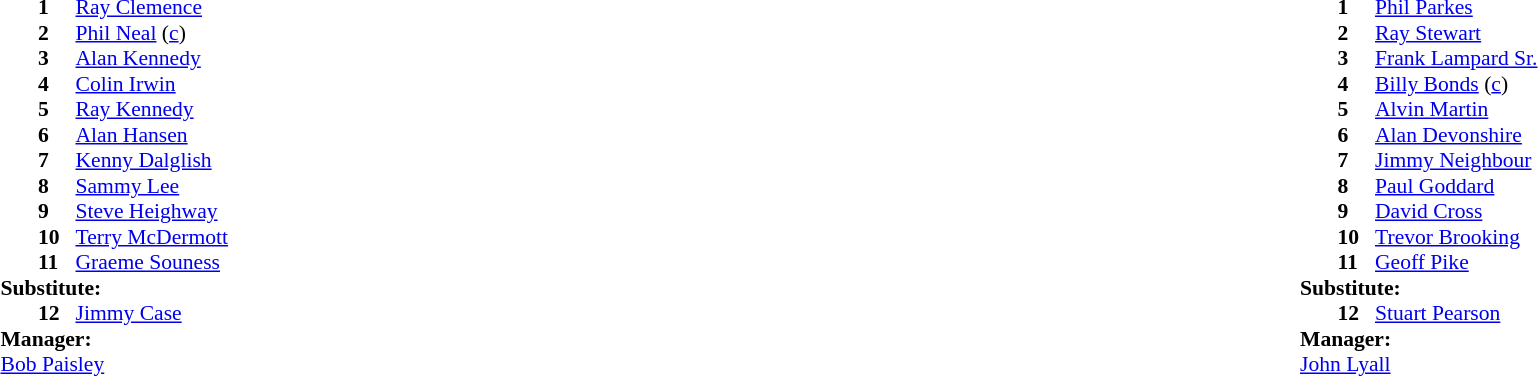<table width="100%">
<tr>
<td valign="top" width="50%"><br><table style="font-size: 90%" cellspacing="0" cellpadding="0">
<tr>
<td colspan="4"></td>
</tr>
<tr>
<th width="25"></th>
<th width="25"></th>
</tr>
<tr>
<td></td>
<td><strong>1</strong></td>
<td> <a href='#'>Ray Clemence</a></td>
</tr>
<tr>
<td></td>
<td><strong>2</strong></td>
<td> <a href='#'>Phil Neal</a> (<a href='#'>c</a>)</td>
</tr>
<tr>
<td></td>
<td><strong>3</strong></td>
<td> <a href='#'>Alan Kennedy</a></td>
</tr>
<tr>
<td></td>
<td><strong>4</strong></td>
<td> <a href='#'>Colin Irwin</a></td>
</tr>
<tr>
<td></td>
<td><strong>5</strong></td>
<td> <a href='#'>Ray Kennedy</a></td>
</tr>
<tr>
<td></td>
<td><strong>6</strong></td>
<td> <a href='#'>Alan Hansen</a></td>
</tr>
<tr>
<td></td>
<td><strong>7</strong></td>
<td> <a href='#'>Kenny Dalglish</a></td>
</tr>
<tr>
<td></td>
<td><strong>8</strong></td>
<td> <a href='#'>Sammy Lee</a></td>
</tr>
<tr>
<td></td>
<td><strong>9</strong></td>
<td> <a href='#'>Steve Heighway</a></td>
<td></td>
<td></td>
</tr>
<tr>
<td></td>
<td><strong>10</strong></td>
<td> <a href='#'>Terry McDermott</a></td>
</tr>
<tr>
<td></td>
<td><strong>11</strong></td>
<td> <a href='#'>Graeme Souness</a></td>
</tr>
<tr>
<td colspan=4><strong>Substitute:</strong></td>
</tr>
<tr>
<td></td>
<td><strong>12</strong></td>
<td> <a href='#'>Jimmy Case</a></td>
<td></td>
<td></td>
</tr>
<tr>
<td colspan=4><strong>Manager:</strong></td>
</tr>
<tr>
<td colspan="4"> <a href='#'>Bob Paisley</a></td>
</tr>
</table>
</td>
<td valign="top"></td>
<td valign="top" width="50%"><br><table style="font-size: 90%" cellspacing="0" cellpadding="0" align="center">
<tr>
<td colspan="4"></td>
</tr>
<tr>
<th width="25"></th>
<th width="25"></th>
</tr>
<tr>
<td></td>
<td><strong>1</strong></td>
<td> <a href='#'>Phil Parkes</a></td>
</tr>
<tr>
<td></td>
<td><strong>2</strong></td>
<td> <a href='#'>Ray Stewart</a></td>
</tr>
<tr>
<td></td>
<td><strong>3</strong></td>
<td> <a href='#'>Frank Lampard Sr.</a></td>
</tr>
<tr>
<td></td>
<td><strong>4</strong></td>
<td> <a href='#'>Billy Bonds</a> (<a href='#'>c</a>)</td>
</tr>
<tr>
<td></td>
<td><strong>5</strong></td>
<td> <a href='#'>Alvin Martin</a></td>
</tr>
<tr>
<td></td>
<td><strong>6</strong></td>
<td> <a href='#'>Alan Devonshire</a></td>
</tr>
<tr>
<td></td>
<td><strong>7</strong></td>
<td> <a href='#'>Jimmy Neighbour</a></td>
</tr>
<tr>
<td></td>
<td><strong>8</strong></td>
<td> <a href='#'>Paul Goddard</a></td>
<td></td>
<td></td>
</tr>
<tr>
<td></td>
<td><strong>9</strong></td>
<td> <a href='#'>David Cross</a></td>
</tr>
<tr>
<td></td>
<td><strong>10</strong></td>
<td> <a href='#'>Trevor Brooking</a></td>
</tr>
<tr>
<td></td>
<td><strong>11</strong></td>
<td> <a href='#'>Geoff Pike</a></td>
</tr>
<tr>
<td colspan=4><strong>Substitute:</strong></td>
</tr>
<tr>
<td></td>
<td><strong>12</strong></td>
<td> <a href='#'>Stuart Pearson</a></td>
<td></td>
<td></td>
</tr>
<tr>
<td colspan=4><strong>Manager:</strong></td>
</tr>
<tr>
<td colspan="4"> <a href='#'>John Lyall</a></td>
</tr>
</table>
</td>
</tr>
</table>
